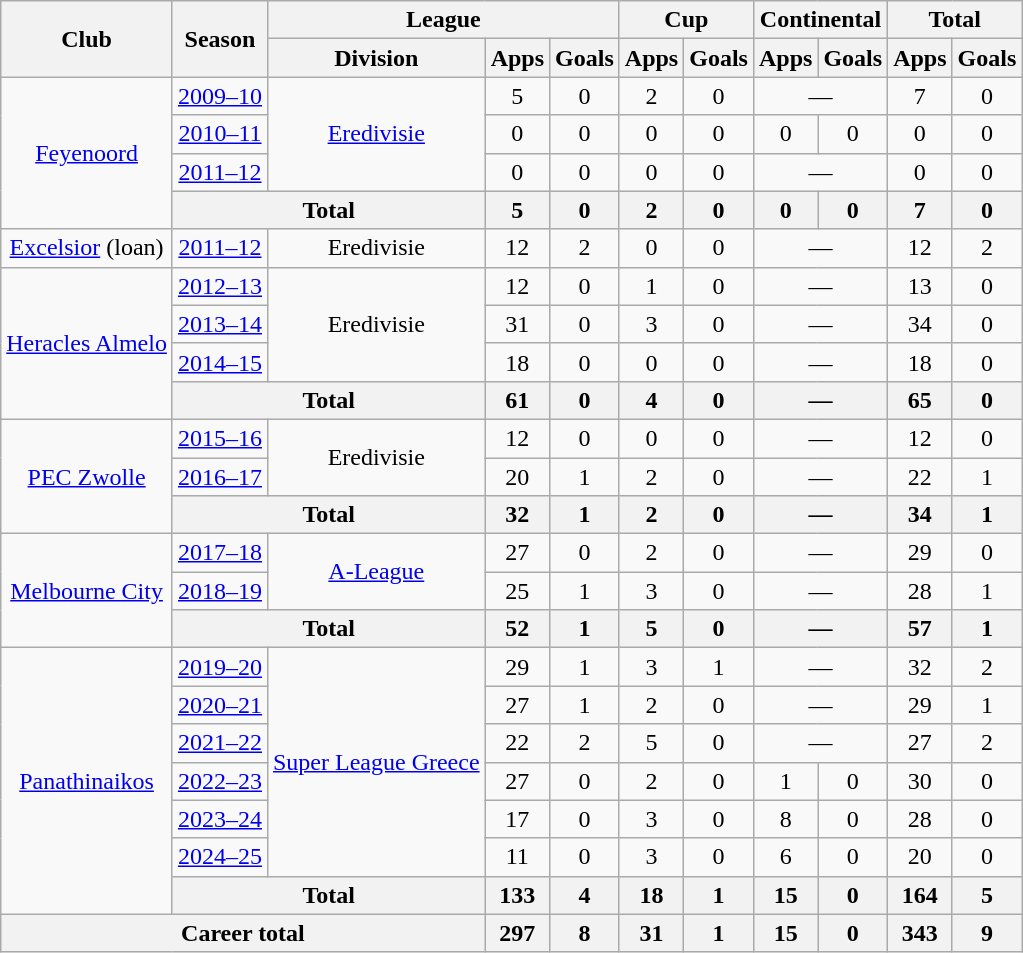<table class="wikitable" style="text-align:center">
<tr>
<th rowspan=2>Club</th>
<th rowspan=2>Season</th>
<th colspan=3>League</th>
<th colspan=2>Cup</th>
<th colspan=2>Continental</th>
<th colspan=2>Total</th>
</tr>
<tr>
<th>Division</th>
<th>Apps</th>
<th>Goals</th>
<th>Apps</th>
<th>Goals</th>
<th>Apps</th>
<th>Goals</th>
<th>Apps</th>
<th>Goals</th>
</tr>
<tr>
<td rowspan=4><a href='#'>Feyenoord</a></td>
<td><a href='#'>2009–10</a></td>
<td rowspan="3"><a href='#'>Eredivisie</a></td>
<td>5</td>
<td>0</td>
<td>2</td>
<td>0</td>
<td colspan="2">—</td>
<td>7</td>
<td>0</td>
</tr>
<tr>
<td><a href='#'>2010–11</a></td>
<td>0</td>
<td>0</td>
<td>0</td>
<td>0</td>
<td>0</td>
<td>0</td>
<td>0</td>
<td>0</td>
</tr>
<tr>
<td><a href='#'>2011–12</a></td>
<td>0</td>
<td>0</td>
<td>0</td>
<td>0</td>
<td colspan="2">—</td>
<td>0</td>
<td>0</td>
</tr>
<tr>
<th colspan="2">Total</th>
<th>5</th>
<th>0</th>
<th>2</th>
<th>0</th>
<th>0</th>
<th>0</th>
<th>7</th>
<th>0</th>
</tr>
<tr>
<td><a href='#'>Excelsior</a> (loan)</td>
<td><a href='#'>2011–12</a></td>
<td>Eredivisie</td>
<td>12</td>
<td>2</td>
<td>0</td>
<td>0</td>
<td colspan="2">—</td>
<td>12</td>
<td>2</td>
</tr>
<tr>
<td rowspan=4><a href='#'>Heracles Almelo</a></td>
<td><a href='#'>2012–13</a></td>
<td rowspan ="3">Eredivisie</td>
<td>12</td>
<td>0</td>
<td>1</td>
<td>0</td>
<td colspan="2">—</td>
<td>13</td>
<td>0</td>
</tr>
<tr>
<td><a href='#'>2013–14</a></td>
<td>31</td>
<td>0</td>
<td>3</td>
<td>0</td>
<td colspan="2">—</td>
<td>34</td>
<td>0</td>
</tr>
<tr>
<td><a href='#'>2014–15</a></td>
<td>18</td>
<td>0</td>
<td>0</td>
<td>0</td>
<td colspan="2">—</td>
<td>18</td>
<td>0</td>
</tr>
<tr>
<th colspan="2">Total</th>
<th>61</th>
<th>0</th>
<th>4</th>
<th>0</th>
<th colspan="2">—</th>
<th>65</th>
<th>0</th>
</tr>
<tr>
<td rowspan=3><a href='#'>PEC Zwolle</a></td>
<td><a href='#'>2015–16</a></td>
<td rowspan="2">Eredivisie</td>
<td>12</td>
<td>0</td>
<td>0</td>
<td>0</td>
<td colspan="2">—</td>
<td>12</td>
<td>0</td>
</tr>
<tr>
<td><a href='#'>2016–17</a></td>
<td>20</td>
<td>1</td>
<td>2</td>
<td>0</td>
<td colspan="2">—</td>
<td>22</td>
<td>1</td>
</tr>
<tr>
<th colspan="2">Total</th>
<th>32</th>
<th>1</th>
<th>2</th>
<th>0</th>
<th colspan="2">—</th>
<th>34</th>
<th>1</th>
</tr>
<tr>
<td rowspan=3><a href='#'>Melbourne City</a></td>
<td><a href='#'>2017–18</a></td>
<td rowspan="2"><a href='#'>A-League</a></td>
<td>27</td>
<td>0</td>
<td>2</td>
<td>0</td>
<td colspan="2">—</td>
<td>29</td>
<td>0</td>
</tr>
<tr>
<td><a href='#'>2018–19</a></td>
<td>25</td>
<td>1</td>
<td>3</td>
<td>0</td>
<td colspan="2">—</td>
<td>28</td>
<td>1</td>
</tr>
<tr>
<th colspan="2">Total</th>
<th>52</th>
<th>1</th>
<th>5</th>
<th>0</th>
<th colspan="2">—</th>
<th>57</th>
<th>1</th>
</tr>
<tr>
<td rowspan="7"><a href='#'>Panathinaikos</a></td>
<td><a href='#'>2019–20</a></td>
<td rowspan="6"><a href='#'>Super League Greece</a></td>
<td>29</td>
<td>1</td>
<td>3</td>
<td>1</td>
<td colspan="2">—</td>
<td>32</td>
<td>2</td>
</tr>
<tr>
<td><a href='#'>2020–21</a></td>
<td>27</td>
<td>1</td>
<td>2</td>
<td>0</td>
<td colspan="2">—</td>
<td>29</td>
<td>1</td>
</tr>
<tr>
<td><a href='#'>2021–22</a></td>
<td>22</td>
<td>2</td>
<td>5</td>
<td>0</td>
<td colspan ="2">—</td>
<td>27</td>
<td>2</td>
</tr>
<tr>
<td><a href='#'>2022–23</a></td>
<td>27</td>
<td>0</td>
<td>2</td>
<td>0</td>
<td>1</td>
<td>0</td>
<td>30</td>
<td>0</td>
</tr>
<tr>
<td><a href='#'>2023–24</a></td>
<td>17</td>
<td>0</td>
<td>3</td>
<td>0</td>
<td>8</td>
<td>0</td>
<td>28</td>
<td>0</td>
</tr>
<tr>
<td><a href='#'>2024–25</a></td>
<td>11</td>
<td>0</td>
<td>3</td>
<td>0</td>
<td>6</td>
<td>0</td>
<td>20</td>
<td>0</td>
</tr>
<tr>
<th colspan="2">Total</th>
<th>133</th>
<th>4</th>
<th>18</th>
<th>1</th>
<th>15</th>
<th>0</th>
<th>164</th>
<th>5</th>
</tr>
<tr>
<th colspan="3">Career total</th>
<th>297</th>
<th>8</th>
<th>31</th>
<th>1</th>
<th>15</th>
<th>0</th>
<th>343</th>
<th>9</th>
</tr>
</table>
